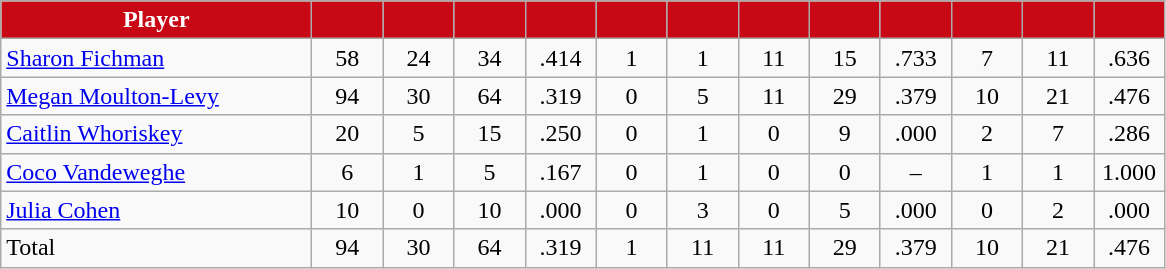<table class="wikitable" style="text-align:center">
<tr>
<th style="background:#C80815; color:white" width="200px">Player</th>
<th style="background:#C80815; color:white" width="40px"></th>
<th style="background:#C80815; color:white" width="40px"></th>
<th style="background:#C80815; color:white" width="40px"></th>
<th style="background:#C80815; color:white" width="40px"></th>
<th style="background:#C80815; color:white" width="40px"></th>
<th style="background:#C80815; color:white" width="40px"></th>
<th style="background:#C80815; color:white" width="40px"></th>
<th style="background:#C80815; color:white" width="40px"></th>
<th style="background:#C80815; color:white" width="40px"></th>
<th style="background:#C80815; color:white" width="40px"></th>
<th style="background:#C80815; color:white" width="40px"></th>
<th style="background:#C80815; color:white" width="40px"></th>
</tr>
<tr>
<td style="text-align:left"><a href='#'>Sharon Fichman</a></td>
<td>58</td>
<td>24</td>
<td>34</td>
<td>.414</td>
<td>1</td>
<td>1</td>
<td>11</td>
<td>15</td>
<td>.733</td>
<td>7</td>
<td>11</td>
<td>.636</td>
</tr>
<tr>
<td style="text-align:left"><a href='#'>Megan Moulton-Levy</a></td>
<td>94</td>
<td>30</td>
<td>64</td>
<td>.319</td>
<td>0</td>
<td>5</td>
<td>11</td>
<td>29</td>
<td>.379</td>
<td>10</td>
<td>21</td>
<td>.476</td>
</tr>
<tr>
<td style="text-align:left"><a href='#'>Caitlin Whoriskey</a></td>
<td>20</td>
<td>5</td>
<td>15</td>
<td>.250</td>
<td>0</td>
<td>1</td>
<td>0</td>
<td>9</td>
<td>.000</td>
<td>2</td>
<td>7</td>
<td>.286</td>
</tr>
<tr>
<td style="text-align:left"><a href='#'>Coco Vandeweghe</a></td>
<td>6</td>
<td>1</td>
<td>5</td>
<td>.167</td>
<td>0</td>
<td>1</td>
<td>0</td>
<td>0</td>
<td>–</td>
<td>1</td>
<td>1</td>
<td>1.000</td>
</tr>
<tr>
<td style="text-align:left"><a href='#'>Julia Cohen</a></td>
<td>10</td>
<td>0</td>
<td>10</td>
<td>.000</td>
<td>0</td>
<td>3</td>
<td>0</td>
<td>5</td>
<td>.000</td>
<td>0</td>
<td>2</td>
<td>.000</td>
</tr>
<tr>
<td style="text-align:left">Total</td>
<td>94</td>
<td>30</td>
<td>64</td>
<td>.319</td>
<td>1</td>
<td>11</td>
<td>11</td>
<td>29</td>
<td>.379</td>
<td>10</td>
<td>21</td>
<td>.476</td>
</tr>
</table>
